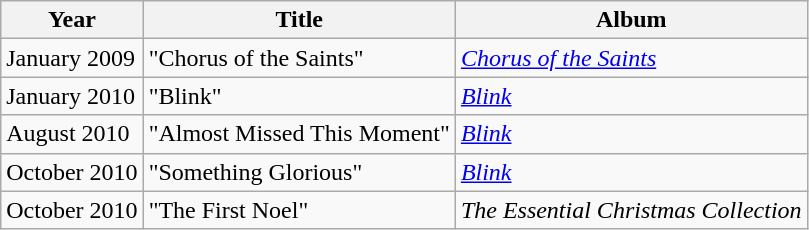<table class=wikitable>
<tr>
<th>Year</th>
<th>Title</th>
<th>Album</th>
</tr>
<tr>
<td>January 2009</td>
<td>"Chorus of the Saints"</td>
<td><em><a href='#'>Chorus of the Saints</a></em></td>
</tr>
<tr>
<td>January 2010</td>
<td>"Blink"</td>
<td><em><a href='#'>Blink</a></em></td>
</tr>
<tr>
<td>August  2010</td>
<td>"Almost Missed This Moment"</td>
<td><em><a href='#'>Blink</a></em></td>
</tr>
<tr>
<td>October 2010</td>
<td>"Something Glorious"</td>
<td><em><a href='#'>Blink</a></em></td>
</tr>
<tr>
<td>October 2010</td>
<td>"The First Noel"</td>
<td><em>The Essential Christmas Collection</em></td>
</tr>
</table>
